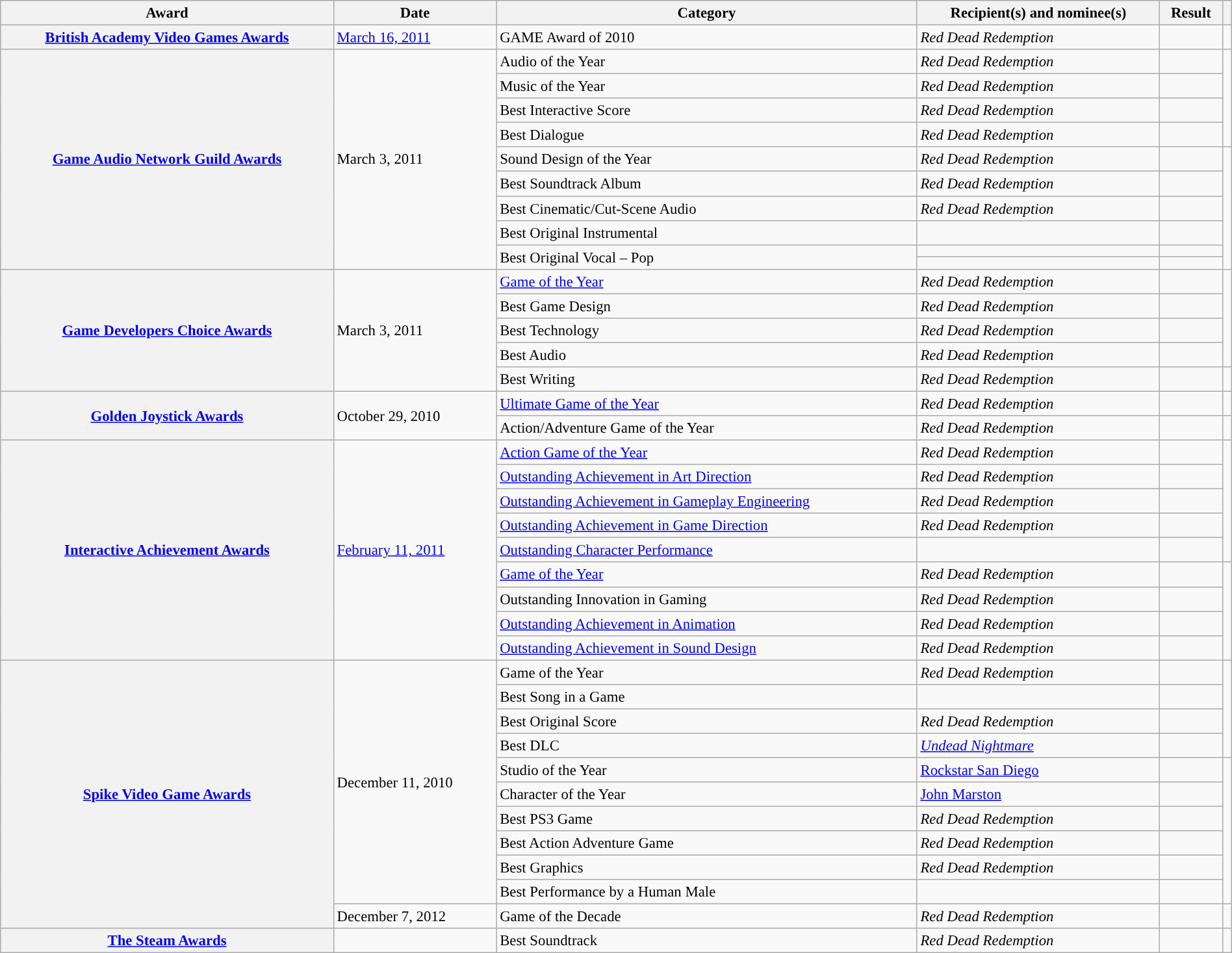<table class="wikitable plainrowheaders sortable" style="font-size: 95%; width: 100%;">
<tr>
<th scope="col">Award</th>
<th scope="col">Date</th>
<th scope="col">Category</th>
<th scope="col">Recipient(s) and nominee(s)</th>
<th scope="col">Result</th>
<th scope="col" class="unsortable"></th>
</tr>
<tr>
<th scope="row"><a href='#'>British Academy Video Games Awards</a></th>
<td><a href='#'>March 16, 2011</a></td>
<td>GAME Award of 2010</td>
<td><em>Red Dead Redemption</em></td>
<td></td>
<td style="text-align:center;"></td>
</tr>
<tr>
<th scope="row" rowspan=10"><a href='#'>Game Audio Network Guild Awards</a></th>
<td rowspan="10">March 3, 2011</td>
<td>Audio of the Year</td>
<td><em>Red Dead Redemption</em></td>
<td></td>
<td style="text-align:center;" rowspan="4"></td>
</tr>
<tr>
<td>Music of the Year</td>
<td><em>Red Dead Redemption</em></td>
<td></td>
</tr>
<tr>
<td>Best Interactive Score</td>
<td><em>Red Dead Redemption</em></td>
<td></td>
</tr>
<tr>
<td>Best Dialogue</td>
<td><em>Red Dead Redemption</em></td>
<td></td>
</tr>
<tr>
<td>Sound Design of the Year</td>
<td><em>Red Dead Redemption</em></td>
<td></td>
<td style="text-align:center;" rowspan="6"></td>
</tr>
<tr>
<td>Best Soundtrack Album</td>
<td><em>Red Dead Redemption</em></td>
<td></td>
</tr>
<tr>
<td>Best Cinematic/Cut-Scene Audio</td>
<td><em>Red Dead Redemption</em></td>
<td></td>
</tr>
<tr>
<td>Best Original Instrumental</td>
<td></td>
<td></td>
</tr>
<tr>
<td rowspan="2">Best Original Vocal – Pop</td>
<td></td>
<td></td>
</tr>
<tr>
<td></td>
<td></td>
</tr>
<tr>
<th scope="row" rowspan="5"><a href='#'>Game Developers Choice Awards</a></th>
<td rowspan="5">March 3, 2011</td>
<td><a href='#'>Game of the Year</a></td>
<td><em>Red Dead Redemption</em></td>
<td></td>
<td style="text-align:center;" rowspan="4"></td>
</tr>
<tr>
<td>Best Game Design</td>
<td><em>Red Dead Redemption</em></td>
<td></td>
</tr>
<tr>
<td>Best Technology</td>
<td><em>Red Dead Redemption</em></td>
<td></td>
</tr>
<tr>
<td>Best Audio</td>
<td><em>Red Dead Redemption</em></td>
<td></td>
</tr>
<tr>
<td>Best Writing</td>
<td><em>Red Dead Redemption</em></td>
<td></td>
<td style="text-align:center;"></td>
</tr>
<tr>
<th scope="row" rowspan="2"><a href='#'>Golden Joystick Awards</a></th>
<td rowspan="2">October 29, 2010</td>
<td><a href='#'>Ultimate Game of the Year</a></td>
<td><em>Red Dead Redemption</em></td>
<td></td>
<td style="text-align:center;"></td>
</tr>
<tr>
<td>Action/Adventure Game of the Year</td>
<td><em>Red Dead Redemption</em></td>
<td></td>
<td style="text-align:center;"></td>
</tr>
<tr>
<th scope="row" rowspan="9"><a href='#'>Interactive Achievement Awards</a></th>
<td rowspan="9"><a href='#'>February 11, 2011</a></td>
<td><a href='#'>Action Game of the Year</a></td>
<td><em>Red Dead Redemption</em></td>
<td></td>
<td style="text-align:center;" rowspan="5"></td>
</tr>
<tr>
<td><a href='#'>Outstanding Achievement in Art Direction</a></td>
<td><em>Red Dead Redemption</em></td>
<td></td>
</tr>
<tr>
<td><a href='#'>Outstanding Achievement in Gameplay Engineering</a></td>
<td><em>Red Dead Redemption</em></td>
<td></td>
</tr>
<tr>
<td><a href='#'>Outstanding Achievement in Game Direction</a></td>
<td><em>Red Dead Redemption</em></td>
<td></td>
</tr>
<tr>
<td><a href='#'>Outstanding Character Performance</a></td>
<td></td>
<td></td>
</tr>
<tr>
<td><a href='#'>Game of the Year</a></td>
<td><em>Red Dead Redemption</em></td>
<td></td>
<td style="text-align:center;" rowspan="4"></td>
</tr>
<tr>
<td>Outstanding Innovation in Gaming</td>
<td><em>Red Dead Redemption</em></td>
<td></td>
</tr>
<tr>
<td><a href='#'>Outstanding Achievement in Animation</a></td>
<td><em>Red Dead Redemption</em></td>
<td></td>
</tr>
<tr>
<td><a href='#'>Outstanding Achievement in Sound Design</a></td>
<td><em>Red Dead Redemption</em></td>
<td></td>
</tr>
<tr>
<th scope="row" rowspan="11"><a href='#'>Spike Video Game Awards</a></th>
<td rowspan="10">December 11, 2010</td>
<td>Game of the Year</td>
<td><em>Red Dead Redemption</em></td>
<td></td>
<td style="text-align:center;" rowspan="4"></td>
</tr>
<tr>
<td>Best Song in a Game</td>
<td></td>
<td></td>
</tr>
<tr>
<td>Best Original Score</td>
<td><em>Red Dead Redemption</em></td>
<td></td>
</tr>
<tr>
<td>Best DLC</td>
<td><em><a href='#'>Undead Nightmare</a></em></td>
<td></td>
</tr>
<tr>
<td>Studio of the Year</td>
<td><a href='#'>Rockstar San Diego</a></td>
<td></td>
<td style="text-align:center;" rowspan="6"></td>
</tr>
<tr>
<td>Character of the Year</td>
<td><a href='#'>John Marston</a></td>
<td></td>
</tr>
<tr>
<td>Best PS3 Game</td>
<td><em>Red Dead Redemption</em></td>
<td></td>
</tr>
<tr>
<td>Best Action Adventure Game</td>
<td><em>Red Dead Redemption</em></td>
<td></td>
</tr>
<tr>
<td>Best Graphics</td>
<td><em>Red Dead Redemption</em></td>
<td></td>
</tr>
<tr>
<td>Best Performance by a Human Male</td>
<td></td>
<td></td>
</tr>
<tr>
<td>December 7, 2012</td>
<td>Game of the Decade</td>
<td><em>Red Dead Redemption</em></td>
<td></td>
<td style="text-align:center;"></td>
</tr>
<tr>
<th scope="row" rowspan=10"><a href='#'>The Steam Awards</a></th>
<td></td>
<td>Best Soundtrack</td>
<td><em>Red Dead Redemption</em></td>
<td></td>
<td style="text-align:center;"></td>
</tr>
</table>
